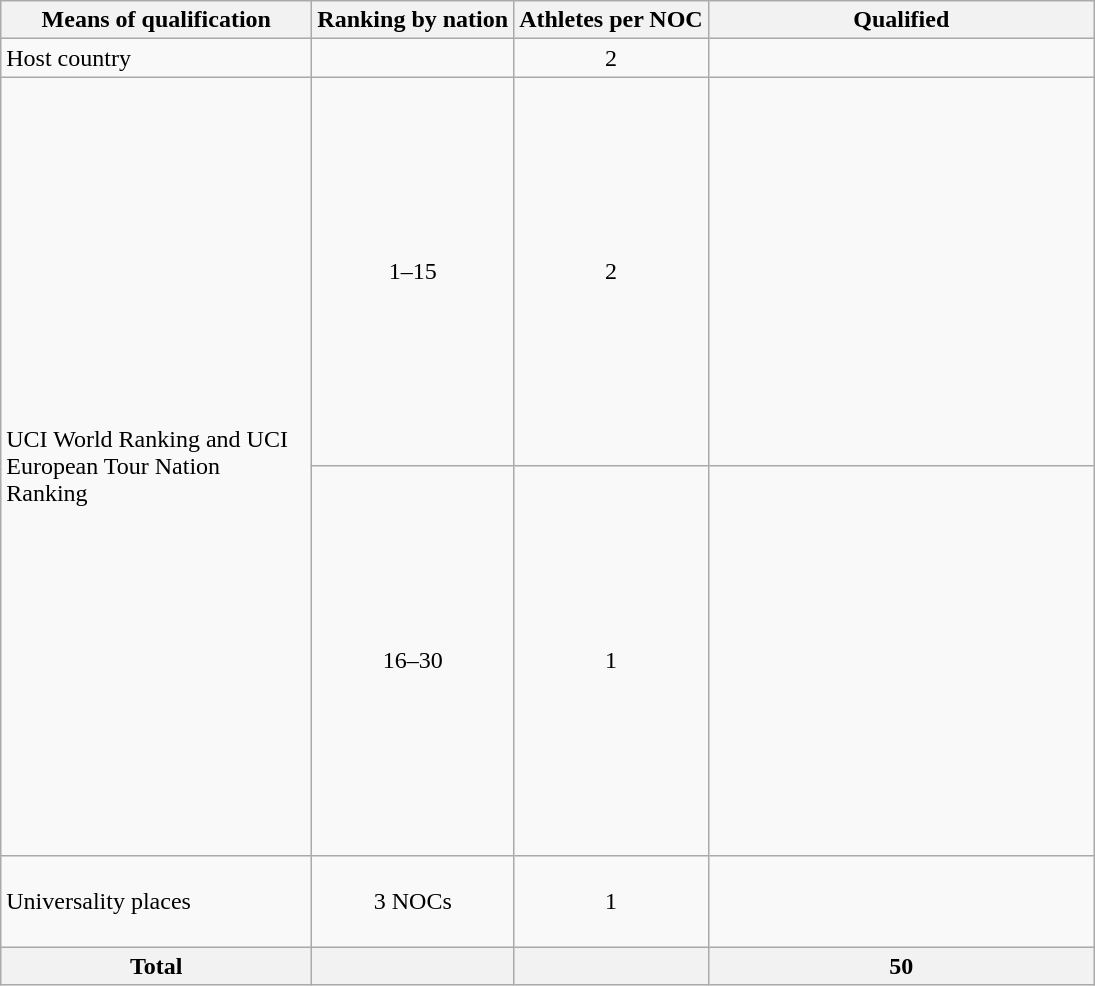<table class="wikitable"  style="text-align:center;">
<tr>
<th width="200">Means of qualification</th>
<th>Ranking by nation</th>
<th>Athletes per NOC</th>
<th width="250">Qualified</th>
</tr>
<tr>
<td style="text-align:left;">Host country</td>
<td></td>
<td>2</td>
<td align="left"></td>
</tr>
<tr>
<td style="text-align:left;" rowspan="2">UCI World Ranking and UCI European Tour Nation Ranking</td>
<td>1–15</td>
<td>2</td>
<td align="left"><br><br><br><br><br><br><br><br><br><br><br><br><br><br></td>
</tr>
<tr>
<td>16–30</td>
<td>1</td>
<td align="left"><br><br><br><br><br><br><br><br><br><br><br><br><br><br></td>
</tr>
<tr>
<td style="text-align:left;">Universality places</td>
<td>3 NOCs</td>
<td>1</td>
<td align="left"><br><br><br></td>
</tr>
<tr>
<th>Total</th>
<th></th>
<th></th>
<th>50</th>
</tr>
</table>
